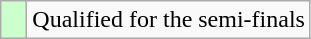<table class="wikitable">
<tr>
<td width=10px bgcolor="#ccffcc"></td>
<td>Qualified for the semi-finals</td>
</tr>
</table>
